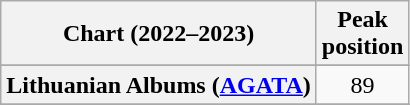<table class="wikitable sortable plainrowheaders" style="text-align:center">
<tr>
<th scope="col">Chart (2022–2023)</th>
<th scope="col">Peak<br>position</th>
</tr>
<tr>
</tr>
<tr>
</tr>
<tr>
</tr>
<tr>
</tr>
<tr>
</tr>
<tr>
</tr>
<tr>
</tr>
<tr>
<th scope="row">Lithuanian Albums (<a href='#'>AGATA</a>)</th>
<td>89</td>
</tr>
<tr>
</tr>
<tr>
</tr>
<tr>
</tr>
<tr>
</tr>
<tr>
</tr>
<tr>
</tr>
</table>
